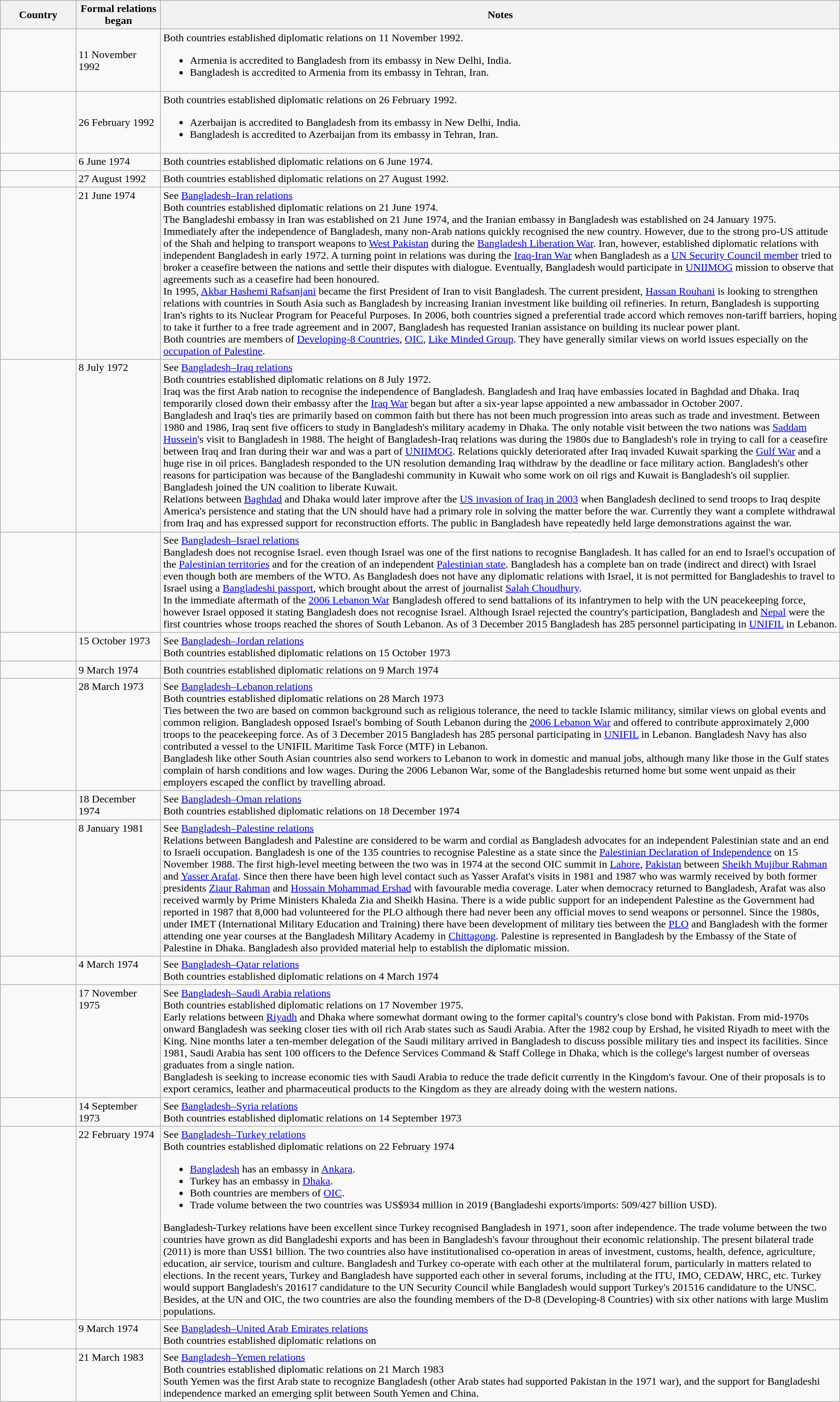<table class="wikitable sortable" style="width:100%; margin:auto;">
<tr>
<th style="width:80pt;">Country</th>
<th style="width:90pt;">Formal relations began</th>
<th class=unsortable>Notes</th>
</tr>
<tr>
<td></td>
<td>11 November 1992</td>
<td>Both countries established diplomatic relations on 11 November 1992.<br><ul><li>Armenia is accredited to Bangladesh from its embassy in New Delhi, India.</li><li>Bangladesh is accredited to Armenia from its embassy in Tehran, Iran.</li></ul></td>
</tr>
<tr>
<td></td>
<td>26 February 1992</td>
<td>Both countries established diplomatic relations on 26 February 1992.<br><ul><li>Azerbaijan is accredited to Bangladesh from its embassy in New Delhi, India.</li><li>Bangladesh is accredited to Azerbaijan from its embassy in Tehran, Iran.</li></ul></td>
</tr>
<tr valign="top">
<td></td>
<td>6 June 1974</td>
<td>Both countries established diplomatic relations on 6 June 1974.</td>
</tr>
<tr>
<td></td>
<td>27 August 1992</td>
<td>Both countries established diplomatic relations on 27 August 1992.</td>
</tr>
<tr valign="top">
<td></td>
<td>21 June 1974</td>
<td>See <a href='#'>Bangladesh–Iran relations</a><br>Both countries established diplomatic relations on 21 June 1974.<br>The Bangladeshi embassy in Iran was established on 21 June 1974, and the Iranian embassy in Bangladesh was established on 24 January 1975.<br>Immediately after the independence of Bangladesh, many non-Arab nations quickly recognised the new country. However, due to the strong pro-US attitude of the Shah and helping to transport weapons to <a href='#'>West Pakistan</a> during the <a href='#'>Bangladesh Liberation War</a>. Iran, however, established diplomatic relations with independent Bangladesh in early 1972. A turning point in relations was during the <a href='#'>Iraq-Iran War</a> when Bangladesh as a <a href='#'>UN Security Council member</a> tried to broker a ceasefire between the nations and settle their disputes with dialogue. Eventually, Bangladesh would participate in <a href='#'>UNIIMOG</a> mission to observe that agreements such as a ceasefire had been honoured.<br>In 1995, <a href='#'>Akbar Hashemi Rafsanjani</a> became the first President of Iran to visit Bangladesh. The current president, <a href='#'>Hassan Rouhani</a> is looking to strengthen relations with countries in South Asia such as Bangladesh by increasing Iranian investment like building oil refineries. In return, Bangladesh is supporting Iran's rights to its Nuclear Program for Peaceful Purposes. In 2006, both countries signed a preferential trade accord which removes non-tariff barriers, hoping to take it further to a free trade agreement and in 2007, Bangladesh has requested Iranian assistance on building its nuclear power plant.<br>Both countries are members of <a href='#'>Developing-8 Countries</a>, <a href='#'>OIC</a>, <a href='#'>Like Minded Group</a>. They have generally similar views on world issues especially on the <a href='#'>occupation of Palestine</a>.</td>
</tr>
<tr valign="top">
<td></td>
<td>8 July 1972</td>
<td>See <a href='#'>Bangladesh–Iraq relations</a><br>Both countries established diplomatic relations on 8 July 1972.<br>Iraq was the first Arab nation to recognise the independence of Bangladesh. Bangladesh and Iraq have embassies located in Baghdad and Dhaka. Iraq temporarily closed down their embassy after the <a href='#'>Iraq War</a> began but after a six-year lapse appointed a new ambassador in October 2007.<br>Bangladesh and Iraq's ties are primarily based on common faith but there has not been much progression into areas such as trade and investment. Between 1980 and 1986, Iraq sent five officers to study in Bangladesh's military academy in Dhaka. The only notable visit between the two nations was <a href='#'>Saddam Hussein</a>'s visit to Bangladesh in 1988. The height of Bangladesh-Iraq relations was during the 1980s due to Bangladesh's role in trying to call for a ceasefire between Iraq and Iran during their war and was a part of <a href='#'>UNIIMOG</a>. Relations quickly deteriorated after Iraq invaded Kuwait sparking the <a href='#'>Gulf War</a> and a huge rise in oil prices. Bangladesh responded to the UN resolution demanding Iraq withdraw by the deadline or face military action. Bangladesh's other reasons for participation was because of the Bangladeshi community in Kuwait who some work on oil rigs and Kuwait is Bangladesh's oil supplier. Bangladesh joined the UN coalition to liberate Kuwait.<br>Relations between <a href='#'>Baghdad</a> and Dhaka would later improve after the <a href='#'>US invasion of Iraq in 2003</a> when Bangladesh declined to send troops to Iraq despite America's persistence and stating that the UN should have had a primary role in solving the matter before the war. Currently they want a complete withdrawal from Iraq and has expressed support for reconstruction efforts. The public in Bangladesh have repeatedly held large demonstrations against the war.</td>
</tr>
<tr valign="top">
<td></td>
<td></td>
<td>See <a href='#'>Bangladesh–Israel relations</a><br>Bangladesh does not recognise Israel. even though Israel was one of the first nations to recognise Bangladesh. It has called for an end to Israel's occupation of the <a href='#'>Palestinian territories</a> and for the creation of an independent <a href='#'>Palestinian state</a>. Bangladesh has a complete ban on trade (indirect and direct) with Israel even though both are members of the WTO. As Bangladesh does not have any diplomatic relations with Israel, it is not permitted for Bangladeshis to travel to Israel using a <a href='#'>Bangladeshi passport</a>, which brought about the arrest of journalist <a href='#'>Salah Choudhury</a>.<br>In the immediate aftermath of the <a href='#'>2006 Lebanon War</a> Bangladesh offered to send battalions of its infantrymen to help with the UN peacekeeping force, however Israel opposed it stating Bangladesh does not recognise Israel. Although Israel rejected the country's participation, Bangladesh and <a href='#'>Nepal</a> were the first countries whose troops reached the shores of South Lebanon. As of 3 December 2015 Bangladesh has 285 personnel participating in <a href='#'>UNIFIL</a> in Lebanon.</td>
</tr>
<tr valign="top">
<td></td>
<td>15 October 1973</td>
<td>See <a href='#'>Bangladesh–Jordan relations</a><br>Both countries established diplomatic relations on 15 October 1973</td>
</tr>
<tr>
<td></td>
<td>9 March 1974</td>
<td>Both countries established diplomatic relations on 9 March 1974</td>
</tr>
<tr valign="top">
<td></td>
<td>28 March 1973</td>
<td>See <a href='#'>Bangladesh–Lebanon relations</a><br>Both countries established diplomatic relations on 28 March 1973<br>Ties between the two are based on common background such as religious tolerance, the need to tackle Islamic militancy, similar views on global events and common religion. Bangladesh opposed Israel's bombing of South Lebanon during the <a href='#'>2006 Lebanon War</a> and offered to contribute approximately 2,000 troops to the peacekeeping force. As of 3 December 2015 Bangladesh has 285 personal participating in <a href='#'>UNIFIL</a> in Lebanon. Bangladesh Navy has also contributed a vessel to the UNIFIL Maritime Task Force (MTF) in Lebanon.<br>Bangladesh like other South Asian countries also send workers to Lebanon to work in domestic and manual jobs, although many like those in the Gulf states complain of harsh conditions and low wages. During the 2006 Lebanon War, some of the Bangladeshis returned home but some went unpaid as their employers escaped the conflict by travelling abroad.</td>
</tr>
<tr valign="top">
<td></td>
<td>18 December 1974</td>
<td>See <a href='#'>Bangladesh–Oman relations</a><br>Both countries established diplomatic relations on 18 December 1974</td>
</tr>
<tr valign="top">
<td></td>
<td>8 January 1981</td>
<td>See <a href='#'>Bangladesh–Palestine relations</a><br>Relations between Bangladesh and Palestine are considered to be warm and cordial as Bangladesh advocates for an independent Palestinian state and an end to Israeli occupation. Bangladesh is one of the 135 countries to recognise Palestine as a state since the <a href='#'>Palestinian Declaration of Independence</a> on 15 November 1988. The first high-level meeting between the two was in 1974 at the second OIC summit in <a href='#'>Lahore</a>, <a href='#'>Pakistan</a> between <a href='#'>Sheikh Mujibur Rahman</a> and <a href='#'>Yasser Arafat</a>. Since then there have been high level contact such as Yasser Arafat's visits in 1981 and 1987 who was warmly received by both former presidents <a href='#'>Ziaur Rahman</a> and <a href='#'>Hossain Mohammad Ershad</a> with favourable media coverage. Later when democracy returned to Bangladesh, Arafat was also received warmly by Prime Ministers Khaleda Zia and Sheikh Hasina. There is a wide public support for an independent Palestine as the Government had reported in 1987 that 8,000 had volunteered for the PLO although there had never been any official moves to send weapons or personnel. Since the 1980s, under IMET (International Military Education and Training) there have been development of military ties between the <a href='#'>PLO</a> and Bangladesh with the former attending one year courses at the Bangladesh Military Academy in <a href='#'>Chittagong</a>. Palestine is represented in Bangladesh by the Embassy of the State of Palestine in Dhaka. Bangladesh also provided material help to establish the diplomatic mission.</td>
</tr>
<tr valign="top">
<td></td>
<td>4 March 1974</td>
<td>See <a href='#'>Bangladesh–Qatar relations</a><br>Both countries established diplomatic relations on 4 March 1974</td>
</tr>
<tr valign="top">
<td></td>
<td>17 November 1975</td>
<td>See <a href='#'>Bangladesh–Saudi Arabia relations</a><br>Both countries established diplomatic relations on 17 November 1975.<br>Early relations between <a href='#'>Riyadh</a> and Dhaka where somewhat dormant owing to the
former capital's country's close bond with Pakistan. From mid-1970s onward Bangladesh was seeking closer ties with oil rich Arab states such as Saudi Arabia. After the 1982 coup by Ershad, he visited Riyadh to meet with the King. Nine months later a ten-member delegation of the Saudi military arrived in Bangladesh to discuss possible military ties and inspect its facilities. Since 1981, Saudi Arabia has sent 100 officers to the Defence Services Command & Staff College in Dhaka, which is the college's largest number of overseas graduates from a single nation.<br>Bangladesh is seeking to increase economic ties with Saudi Arabia to reduce the trade deficit currently in the Kingdom's favour. One of their proposals is to export ceramics, leather and pharmaceutical products to the Kingdom as they are already doing with the western nations.</td>
</tr>
<tr valign="top">
<td></td>
<td>14 September 1973</td>
<td>See <a href='#'>Bangladesh–Syria relations</a><br>Both countries established diplomatic relations on 14 September 1973</td>
</tr>
<tr valign="top">
<td></td>
<td>22 February 1974</td>
<td>See <a href='#'>Bangladesh–Turkey relations</a><br>Both countries established diplomatic relations on 22 February 1974<ul><li><a href='#'>Bangladesh</a> has an embassy in <a href='#'>Ankara</a>.</li><li>Turkey has an embassy in <a href='#'>Dhaka</a>.</li><li>Both countries are members of <a href='#'>OIC</a>.</li><li>Trade volume between the two countries was US$934 million in 2019 (Bangladeshi exports/imports: 509/427 billion USD).</li></ul>Bangladesh-Turkey relations have been excellent since Turkey recognised Bangladesh in 1971, soon after independence. The trade volume between the two countries have grown as did Bangladeshi exports and has been in Bangladesh's favour throughout their economic relationship. The present bilateral trade (2011) is more than US$1 billion. The two countries also have institutionalised co-operation in areas of investment, customs, health, defence, agriculture, education, air service, tourism and culture. Bangladesh and Turkey co-operate with each other at the multilateral forum, particularly in matters related to elections. In the recent years, Turkey and Bangladesh have supported each other in several forums, including at the ITU, IMO, CEDAW, HRC, etc. Turkey would support Bangladesh's 201617 candidature to the UN Security Council while Bangladesh would support Turkey's 201516 candidature to the UNSC. Besides, at the UN and OIC, the two countries are also the founding members of the D-8 (Developing-8 Countries) with six other nations with large Muslim populations.</td>
</tr>
<tr valign="top">
<td></td>
<td>9 March 1974</td>
<td>See <a href='#'>Bangladesh–United Arab Emirates relations</a><br>Both countries established diplomatic relations on </td>
</tr>
<tr valign="top">
<td></td>
<td>21 March 1983</td>
<td>See <a href='#'>Bangladesh–Yemen relations</a><br>Both countries established diplomatic relations on 21 March 1983<br>South Yemen was the first Arab state to recognize Bangladesh (other Arab states had supported Pakistan in the 1971 war), and the support for Bangladeshi independence marked an emerging split between South Yemen and China.</td>
</tr>
</table>
